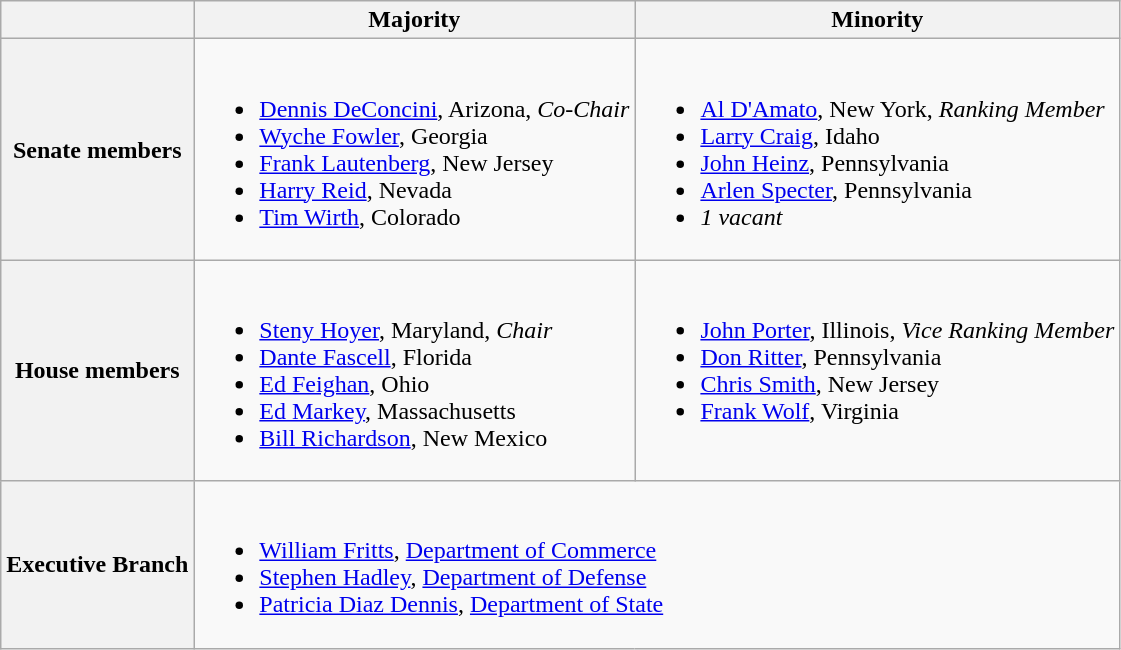<table class=wikitable>
<tr>
<th></th>
<th>Majority</th>
<th>Minority</th>
</tr>
<tr>
<th>Senate members</th>
<td valign="top" ><br><ul><li><a href='#'>Dennis DeConcini</a>, Arizona, <em>Co-Chair</em></li><li><a href='#'>Wyche Fowler</a>, Georgia</li><li><a href='#'>Frank Lautenberg</a>, New Jersey</li><li><a href='#'>Harry Reid</a>, Nevada</li><li><a href='#'>Tim Wirth</a>, Colorado</li></ul></td>
<td valign="top" ><br><ul><li><a href='#'>Al D'Amato</a>, New York, <em>Ranking Member</em></li><li><a href='#'>Larry Craig</a>, Idaho</li><li><a href='#'>John Heinz</a>, Pennsylvania </li><li><a href='#'>Arlen Specter</a>, Pennsylvania </li><li><em>1 vacant</em></li></ul></td>
</tr>
<tr>
<th>House members</th>
<td valign="top" ><br><ul><li><a href='#'>Steny Hoyer</a>, Maryland, <em>Chair</em></li><li><a href='#'>Dante Fascell</a>, Florida</li><li><a href='#'>Ed Feighan</a>, Ohio</li><li><a href='#'>Ed Markey</a>, Massachusetts</li><li><a href='#'>Bill Richardson</a>, New Mexico</li></ul></td>
<td valign="top" ><br><ul><li><a href='#'>John Porter</a>, Illinois, <em>Vice Ranking Member</em></li><li><a href='#'>Don Ritter</a>, Pennsylvania</li><li><a href='#'>Chris Smith</a>, New Jersey</li><li><a href='#'>Frank Wolf</a>, Virginia</li></ul></td>
</tr>
<tr>
<th>Executive Branch</th>
<td colspan=2><br><ul><li><a href='#'>William Fritts</a>, <a href='#'>Department of Commerce</a></li><li><a href='#'>Stephen Hadley</a>, <a href='#'>Department of Defense</a></li><li><a href='#'>Patricia Diaz Dennis</a>, <a href='#'>Department of State</a></li></ul></td>
</tr>
</table>
